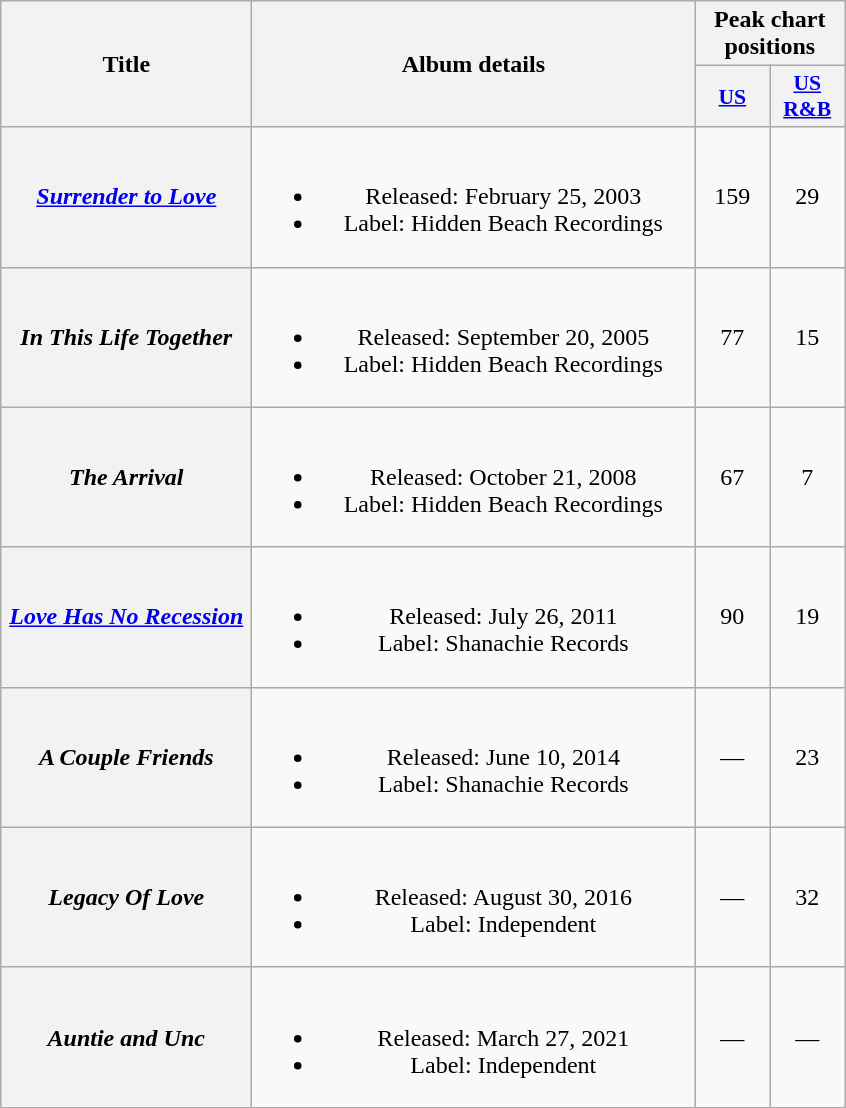<table class="wikitable plainrowheaders" style="text-align:center;">
<tr>
<th scope="col" rowspan="2" style="width:10em;">Title</th>
<th scope="col" rowspan="2" style="width:18em;">Album details</th>
<th scope="col" colspan="2">Peak chart positions</th>
</tr>
<tr>
<th scope="col" style="width:3em;font-size:90%;"><a href='#'>US</a></th>
<th scope="col" style="width:3em;font-size:90%;"><a href='#'>US<br>R&B</a></th>
</tr>
<tr>
<th scope="row"><em><a href='#'>Surrender to Love</a></em></th>
<td><br><ul><li>Released: February 25, 2003</li><li>Label: Hidden Beach Recordings</li></ul></td>
<td>159</td>
<td>29</td>
</tr>
<tr>
<th scope="row"><em>In This Life Together</em></th>
<td><br><ul><li>Released: September 20, 2005</li><li>Label: Hidden Beach Recordings</li></ul></td>
<td>77</td>
<td>15</td>
</tr>
<tr>
<th scope="row"><em>The Arrival</em></th>
<td><br><ul><li>Released: October 21, 2008</li><li>Label: Hidden Beach Recordings</li></ul></td>
<td>67</td>
<td>7</td>
</tr>
<tr>
<th scope="row"><em><a href='#'>Love Has No Recession</a></em></th>
<td><br><ul><li>Released: July 26, 2011</li><li>Label: Shanachie Records</li></ul></td>
<td>90</td>
<td>19</td>
</tr>
<tr>
<th scope="row"><em>A Couple Friends</em></th>
<td><br><ul><li>Released: June 10, 2014</li><li>Label: Shanachie Records</li></ul></td>
<td>—</td>
<td>23</td>
</tr>
<tr>
<th scope="row"><em>Legacy Of Love</em></th>
<td><br><ul><li>Released: August 30, 2016</li><li>Label: Independent</li></ul></td>
<td>—</td>
<td>32</td>
</tr>
<tr>
<th scope="row"><em>Auntie and Unc</em></th>
<td><br><ul><li>Released: March 27, 2021</li><li>Label: Independent</li></ul></td>
<td>—</td>
<td>—</td>
</tr>
</table>
